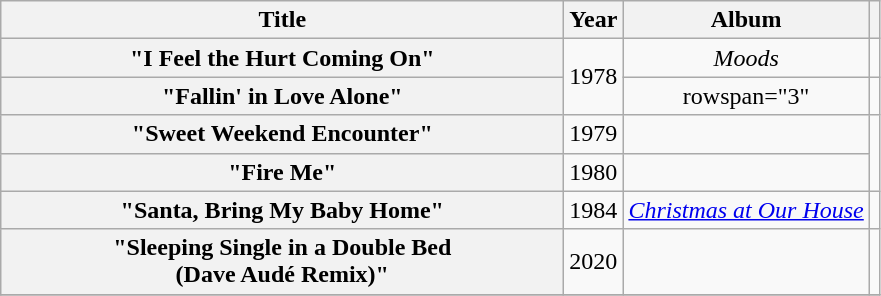<table class="wikitable plainrowheaders" style="text-align:center;">
<tr>
<th style="width:23em;">Title</th>
<th>Year</th>
<th>Album</th>
<th></th>
</tr>
<tr>
<th scope="row">"I Feel the Hurt Coming On"</th>
<td rowspan="2">1978</td>
<td><em>Moods</em></td>
<td></td>
</tr>
<tr>
<th scope="row">"Fallin' in Love Alone"</th>
<td>rowspan="3" </td>
<td></td>
</tr>
<tr>
<th scope="row">"Sweet Weekend Encounter"</th>
<td>1979</td>
<td></td>
</tr>
<tr>
<th scope="row">"Fire Me"</th>
<td>1980</td>
<td></td>
</tr>
<tr>
<th scope="row">"Santa, Bring My Baby Home"</th>
<td>1984</td>
<td><em><a href='#'>Christmas at Our House</a></em></td>
<td></td>
</tr>
<tr>
<th scope="row">"Sleeping Single in a Double Bed<br>(Dave Audé Remix)"</th>
<td>2020</td>
<td></td>
<td></td>
</tr>
<tr>
</tr>
</table>
